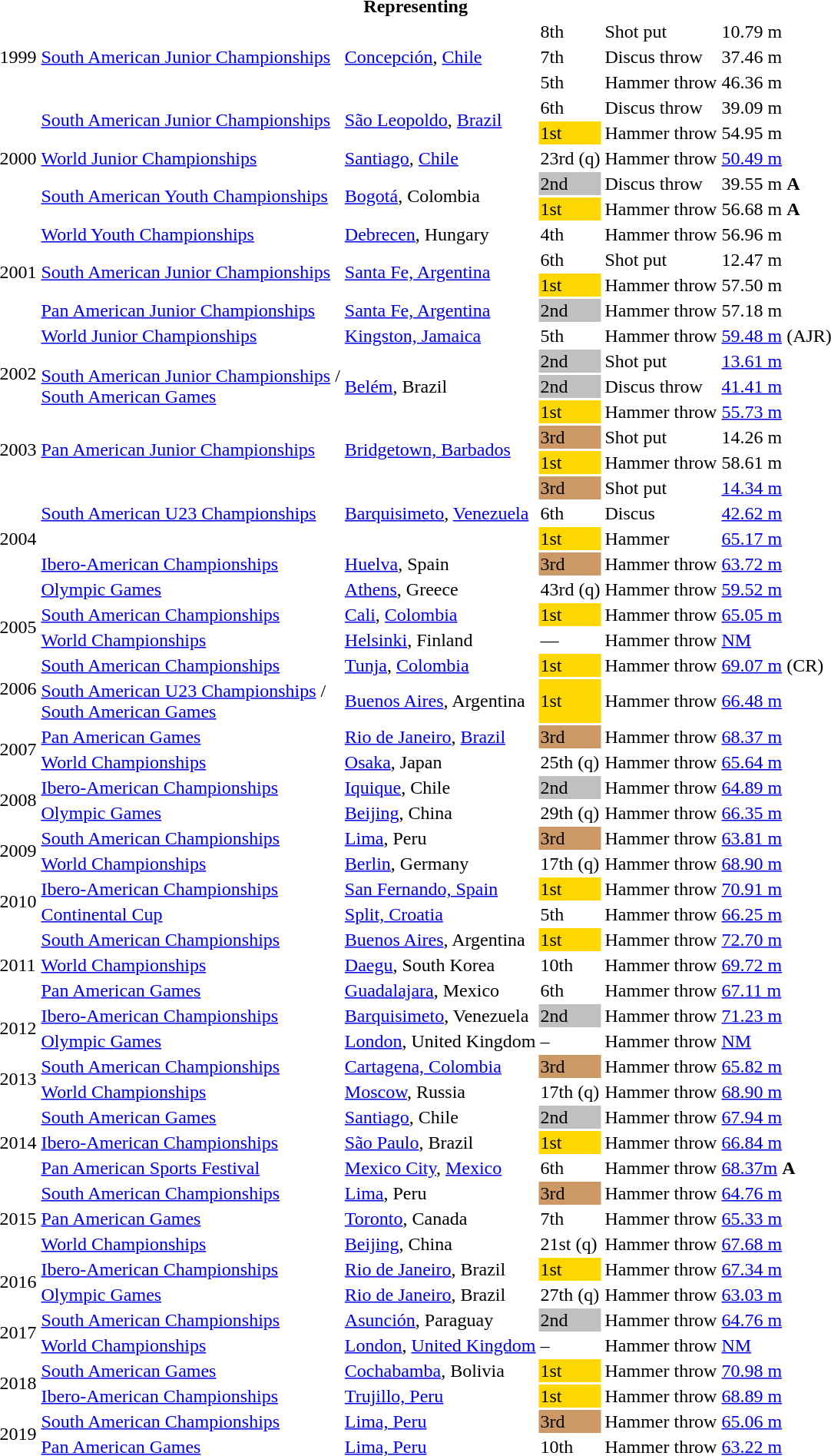<table>
<tr>
<th colspan="6">Representing </th>
</tr>
<tr>
<td rowspan=3>1999</td>
<td rowspan=3><a href='#'>South American Junior Championships</a></td>
<td rowspan=3><a href='#'>Concepción</a>, <a href='#'>Chile</a></td>
<td>8th</td>
<td>Shot put</td>
<td>10.79 m</td>
</tr>
<tr>
<td>7th</td>
<td>Discus throw</td>
<td>37.46 m</td>
</tr>
<tr>
<td>5th</td>
<td>Hammer throw</td>
<td>46.36 m</td>
</tr>
<tr>
<td rowspan=5>2000</td>
<td rowspan=2><a href='#'>South American Junior Championships</a></td>
<td rowspan=2><a href='#'>São Leopoldo</a>, <a href='#'>Brazil</a></td>
<td>6th</td>
<td>Discus throw</td>
<td>39.09 m</td>
</tr>
<tr>
<td bgcolor="gold">1st</td>
<td>Hammer throw</td>
<td>54.95 m</td>
</tr>
<tr>
<td><a href='#'>World Junior Championships</a></td>
<td><a href='#'>Santiago</a>, <a href='#'>Chile</a></td>
<td>23rd (q)</td>
<td>Hammer throw</td>
<td><a href='#'>50.49 m</a></td>
</tr>
<tr>
<td rowspan=2><a href='#'>South American Youth Championships</a></td>
<td rowspan=2><a href='#'>Bogotá</a>, Colombia</td>
<td bgcolor="silver">2nd</td>
<td>Discus throw</td>
<td>39.55 m <strong>A</strong></td>
</tr>
<tr>
<td bgcolor="gold">1st</td>
<td>Hammer throw</td>
<td>56.68 m <strong>A</strong></td>
</tr>
<tr>
<td rowspan=4>2001</td>
<td><a href='#'>World Youth Championships</a></td>
<td><a href='#'>Debrecen</a>, Hungary</td>
<td>4th</td>
<td>Hammer throw</td>
<td>56.96 m</td>
</tr>
<tr>
<td rowspan=2><a href='#'>South American Junior Championships</a></td>
<td rowspan=2><a href='#'>Santa Fe, Argentina</a></td>
<td>6th</td>
<td>Shot put</td>
<td>12.47 m</td>
</tr>
<tr>
<td bgcolor="gold">1st</td>
<td>Hammer throw</td>
<td>57.50 m</td>
</tr>
<tr>
<td><a href='#'>Pan American Junior Championships</a></td>
<td><a href='#'>Santa Fe, Argentina</a></td>
<td bgcolor="silver">2nd</td>
<td>Hammer throw</td>
<td>57.18 m</td>
</tr>
<tr>
<td rowspan=4>2002</td>
<td><a href='#'>World Junior Championships</a></td>
<td><a href='#'>Kingston, Jamaica</a></td>
<td>5th</td>
<td>Hammer throw</td>
<td><a href='#'>59.48 m</a> (AJR)</td>
</tr>
<tr>
<td rowspan=3><a href='#'>South American Junior Championships</a> /<br> <a href='#'>South American Games</a></td>
<td rowspan=3><a href='#'>Belém</a>, Brazil</td>
<td bgcolor="silver">2nd</td>
<td>Shot put</td>
<td><a href='#'>13.61 m</a></td>
</tr>
<tr>
<td bgcolor="silver">2nd</td>
<td>Discus throw</td>
<td><a href='#'>41.41 m</a></td>
</tr>
<tr>
<td bgcolor="gold">1st</td>
<td>Hammer throw</td>
<td><a href='#'>55.73 m</a></td>
</tr>
<tr>
<td rowspan=2>2003</td>
<td rowspan=2><a href='#'>Pan American Junior Championships</a></td>
<td rowspan=2><a href='#'>Bridgetown, Barbados</a></td>
<td bgcolor="cc9966">3rd</td>
<td>Shot put</td>
<td>14.26 m</td>
</tr>
<tr>
<td bgcolor="gold">1st</td>
<td>Hammer throw</td>
<td>58.61 m</td>
</tr>
<tr>
<td rowspan=5>2004</td>
<td rowspan=3><a href='#'>South American U23 Championships</a></td>
<td rowspan=3><a href='#'>Barquisimeto</a>, <a href='#'>Venezuela</a></td>
<td bgcolor="cc9966">3rd</td>
<td>Shot put</td>
<td><a href='#'>14.34 m</a></td>
</tr>
<tr>
<td>6th</td>
<td>Discus</td>
<td><a href='#'>42.62 m</a></td>
</tr>
<tr>
<td bgcolor=gold>1st</td>
<td>Hammer</td>
<td><a href='#'>65.17 m</a></td>
</tr>
<tr>
<td><a href='#'>Ibero-American Championships</a></td>
<td><a href='#'>Huelva</a>, Spain</td>
<td bgcolor="cc9966">3rd</td>
<td>Hammer throw</td>
<td><a href='#'>63.72 m</a></td>
</tr>
<tr>
<td><a href='#'>Olympic Games</a></td>
<td><a href='#'>Athens</a>, Greece</td>
<td>43rd (q)</td>
<td>Hammer throw</td>
<td><a href='#'>59.52 m</a></td>
</tr>
<tr>
<td rowspan=2>2005</td>
<td><a href='#'>South American Championships</a></td>
<td><a href='#'>Cali</a>, <a href='#'>Colombia</a></td>
<td bgcolor="gold">1st</td>
<td>Hammer throw</td>
<td><a href='#'>65.05 m</a></td>
</tr>
<tr>
<td><a href='#'>World Championships</a></td>
<td><a href='#'>Helsinki</a>, Finland</td>
<td>—</td>
<td>Hammer throw</td>
<td><a href='#'>NM</a></td>
</tr>
<tr>
<td rowspan=2>2006</td>
<td><a href='#'>South American Championships</a></td>
<td><a href='#'>Tunja</a>, <a href='#'>Colombia</a></td>
<td bgcolor="gold">1st</td>
<td>Hammer throw</td>
<td><a href='#'>69.07 m</a> (CR)</td>
</tr>
<tr>
<td><a href='#'>South American U23 Championships</a> /<br> <a href='#'>South American Games</a></td>
<td><a href='#'>Buenos Aires</a>, Argentina</td>
<td bgcolor="gold">1st</td>
<td>Hammer throw</td>
<td><a href='#'>66.48 m</a></td>
</tr>
<tr>
<td rowspan=2>2007</td>
<td><a href='#'>Pan American Games</a></td>
<td><a href='#'>Rio de Janeiro</a>, <a href='#'>Brazil</a></td>
<td bgcolor="cc9966">3rd</td>
<td>Hammer throw</td>
<td><a href='#'>68.37 m</a></td>
</tr>
<tr>
<td><a href='#'>World Championships</a></td>
<td><a href='#'>Osaka</a>, Japan</td>
<td>25th (q)</td>
<td>Hammer throw</td>
<td><a href='#'>65.64 m</a></td>
</tr>
<tr>
<td rowspan=2>2008</td>
<td><a href='#'>Ibero-American Championships</a></td>
<td><a href='#'>Iquique</a>, Chile</td>
<td bgcolor="silver">2nd</td>
<td>Hammer throw</td>
<td><a href='#'>64.89 m</a></td>
</tr>
<tr>
<td><a href='#'>Olympic Games</a></td>
<td><a href='#'>Beijing</a>, China</td>
<td>29th (q)</td>
<td>Hammer throw</td>
<td><a href='#'>66.35 m</a></td>
</tr>
<tr>
<td rowspan=2>2009</td>
<td><a href='#'>South American Championships</a></td>
<td><a href='#'>Lima</a>, Peru</td>
<td bgcolor="cc9966">3rd</td>
<td>Hammer throw</td>
<td><a href='#'>63.81 m</a></td>
</tr>
<tr>
<td><a href='#'>World Championships</a></td>
<td><a href='#'>Berlin</a>, Germany</td>
<td>17th (q)</td>
<td>Hammer throw</td>
<td><a href='#'>68.90 m</a></td>
</tr>
<tr>
<td rowspan=2>2010</td>
<td><a href='#'>Ibero-American Championships</a></td>
<td><a href='#'>San Fernando, Spain</a></td>
<td bgcolor="gold">1st</td>
<td>Hammer throw</td>
<td><a href='#'>70.91 m</a></td>
</tr>
<tr>
<td><a href='#'>Continental Cup</a></td>
<td><a href='#'>Split, Croatia</a></td>
<td>5th</td>
<td>Hammer throw</td>
<td><a href='#'>66.25 m</a></td>
</tr>
<tr>
<td rowspan=3>2011</td>
<td><a href='#'>South American Championships</a></td>
<td><a href='#'>Buenos Aires</a>, Argentina</td>
<td bgcolor="gold">1st</td>
<td>Hammer throw</td>
<td><a href='#'>72.70 m</a></td>
</tr>
<tr>
<td><a href='#'>World Championships</a></td>
<td><a href='#'>Daegu</a>, South Korea</td>
<td>10th</td>
<td>Hammer throw</td>
<td><a href='#'>69.72 m</a></td>
</tr>
<tr>
<td><a href='#'>Pan American Games</a></td>
<td><a href='#'>Guadalajara</a>, Mexico</td>
<td>6th</td>
<td>Hammer throw</td>
<td><a href='#'>67.11 m</a></td>
</tr>
<tr>
<td rowspan=2>2012</td>
<td><a href='#'>Ibero-American Championships</a></td>
<td><a href='#'>Barquisimeto</a>, Venezuela</td>
<td bgcolor="silver">2nd</td>
<td>Hammer throw</td>
<td><a href='#'>71.23 m</a></td>
</tr>
<tr>
<td><a href='#'>Olympic Games</a></td>
<td><a href='#'>London</a>, United Kingdom</td>
<td>–</td>
<td>Hammer throw</td>
<td><a href='#'>NM</a></td>
</tr>
<tr>
<td rowspan=2>2013</td>
<td><a href='#'>South American Championships</a></td>
<td><a href='#'>Cartagena, Colombia</a></td>
<td bgcolor="cc9966">3rd</td>
<td>Hammer throw</td>
<td><a href='#'>65.82 m</a></td>
</tr>
<tr>
<td><a href='#'>World Championships</a></td>
<td><a href='#'>Moscow</a>, Russia</td>
<td>17th (q)</td>
<td>Hammer throw</td>
<td><a href='#'>68.90 m</a></td>
</tr>
<tr>
<td rowspan=3>2014</td>
<td><a href='#'>South American Games</a></td>
<td><a href='#'>Santiago</a>, Chile</td>
<td bgcolor="silver">2nd</td>
<td>Hammer throw</td>
<td><a href='#'>67.94 m</a></td>
</tr>
<tr>
<td><a href='#'>Ibero-American Championships</a></td>
<td><a href='#'>São Paulo</a>, Brazil</td>
<td bgcolor=gold>1st</td>
<td>Hammer throw</td>
<td><a href='#'>66.84 m</a></td>
</tr>
<tr>
<td><a href='#'>Pan American Sports Festival</a></td>
<td><a href='#'>Mexico City</a>, <a href='#'>Mexico</a></td>
<td>6th</td>
<td>Hammer throw</td>
<td><a href='#'>68.37m</a> <strong>A</strong></td>
</tr>
<tr>
<td rowspan=3>2015</td>
<td><a href='#'>South American Championships</a></td>
<td><a href='#'>Lima</a>, Peru</td>
<td bgcolor=cc9966>3rd</td>
<td>Hammer throw</td>
<td><a href='#'>64.76 m</a></td>
</tr>
<tr>
<td><a href='#'>Pan American Games</a></td>
<td><a href='#'>Toronto</a>, Canada</td>
<td>7th</td>
<td>Hammer throw</td>
<td><a href='#'>65.33 m</a></td>
</tr>
<tr>
<td><a href='#'>World Championships</a></td>
<td><a href='#'>Beijing</a>, China</td>
<td>21st (q)</td>
<td>Hammer throw</td>
<td><a href='#'>67.68 m</a></td>
</tr>
<tr>
<td rowspan=2>2016</td>
<td><a href='#'>Ibero-American Championships</a></td>
<td><a href='#'>Rio de Janeiro</a>, Brazil</td>
<td bgcolor=gold>1st</td>
<td>Hammer throw</td>
<td><a href='#'>67.34 m</a></td>
</tr>
<tr>
<td><a href='#'>Olympic Games</a></td>
<td><a href='#'>Rio de Janeiro</a>, Brazil</td>
<td>27th (q)</td>
<td>Hammer throw</td>
<td><a href='#'>63.03 m</a></td>
</tr>
<tr>
<td rowspan=2>2017</td>
<td><a href='#'>South American Championships</a></td>
<td><a href='#'>Asunción</a>, Paraguay</td>
<td bgcolor=silver>2nd</td>
<td>Hammer throw</td>
<td><a href='#'>64.76 m</a></td>
</tr>
<tr>
<td><a href='#'>World Championships</a></td>
<td><a href='#'>London</a>, <a href='#'>United Kingdom</a></td>
<td>–</td>
<td>Hammer throw</td>
<td><a href='#'>NM</a></td>
</tr>
<tr>
<td rowspan=2>2018</td>
<td><a href='#'>South American Games</a></td>
<td><a href='#'>Cochabamba</a>, Bolivia</td>
<td bgcolor=gold>1st</td>
<td>Hammer throw</td>
<td><a href='#'>70.98 m</a></td>
</tr>
<tr>
<td><a href='#'>Ibero-American Championships</a></td>
<td><a href='#'>Trujillo, Peru</a></td>
<td bgcolor=gold>1st</td>
<td>Hammer throw</td>
<td><a href='#'>68.89 m</a></td>
</tr>
<tr>
<td rowspan=2>2019</td>
<td><a href='#'>South American Championships</a></td>
<td><a href='#'>Lima, Peru</a></td>
<td bgcolor=cc9966>3rd</td>
<td>Hammer throw</td>
<td><a href='#'>65.06 m</a></td>
</tr>
<tr>
<td><a href='#'>Pan American Games</a></td>
<td><a href='#'>Lima, Peru</a></td>
<td>10th</td>
<td>Hammer throw</td>
<td><a href='#'>63.22 m</a></td>
</tr>
</table>
